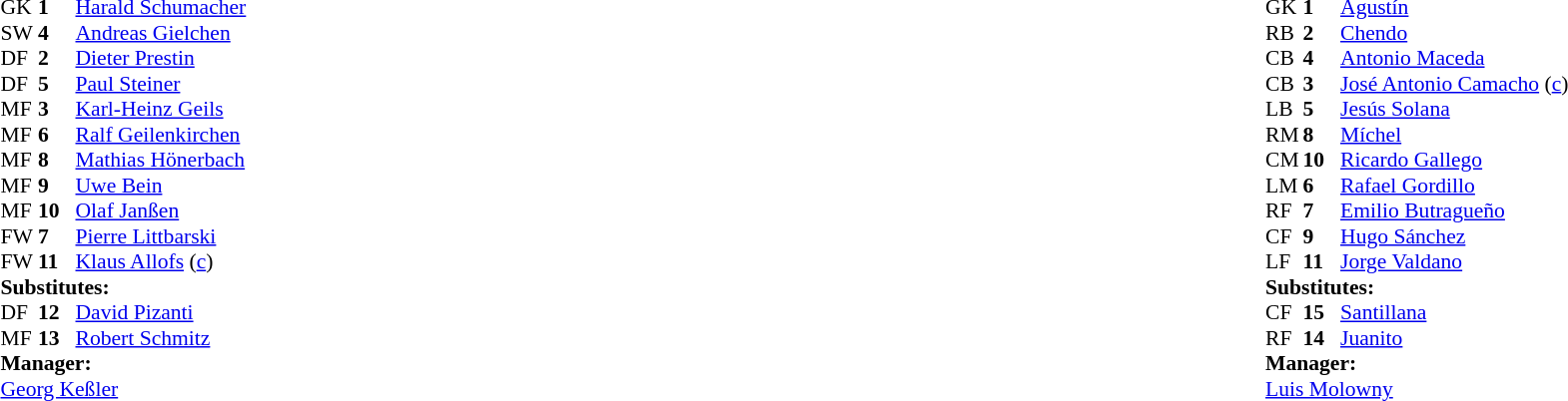<table width="100%">
<tr>
<td valign="top" width="50%"><br><table style="font-size: 90%" cellspacing="0" cellpadding="0">
<tr>
<td colspan=4></td>
</tr>
<tr>
<th width=25></th>
<th width=25></th>
</tr>
<tr>
<th width=25></th>
<th width=25></th>
</tr>
<tr>
<td>GK</td>
<td><strong>1</strong></td>
<td> <a href='#'>Harald Schumacher</a></td>
</tr>
<tr>
<td>SW</td>
<td><strong>4</strong></td>
<td> <a href='#'>Andreas Gielchen</a></td>
</tr>
<tr>
<td>DF</td>
<td><strong>2</strong></td>
<td> <a href='#'>Dieter Prestin</a></td>
</tr>
<tr>
<td>DF</td>
<td><strong>5</strong></td>
<td> <a href='#'>Paul Steiner</a></td>
<td></td>
</tr>
<tr>
<td>MF</td>
<td><strong>3</strong></td>
<td> <a href='#'>Karl-Heinz Geils</a></td>
<td></td>
<td></td>
</tr>
<tr>
<td>MF</td>
<td><strong>6</strong></td>
<td> <a href='#'>Ralf Geilenkirchen</a></td>
</tr>
<tr>
<td>MF</td>
<td><strong>8</strong></td>
<td> <a href='#'>Mathias Hönerbach</a></td>
<td></td>
</tr>
<tr>
<td>MF</td>
<td><strong>9</strong></td>
<td> <a href='#'>Uwe Bein</a></td>
</tr>
<tr>
<td>MF</td>
<td><strong>10</strong></td>
<td> <a href='#'>Olaf Janßen</a></td>
<td></td>
<td></td>
</tr>
<tr>
<td>FW</td>
<td><strong>7</strong></td>
<td> <a href='#'>Pierre Littbarski</a></td>
</tr>
<tr>
<td>FW</td>
<td><strong>11</strong></td>
<td> <a href='#'>Klaus Allofs</a> (<a href='#'>c</a>)</td>
</tr>
<tr>
<td colspan=3><strong>Substitutes:</strong></td>
</tr>
<tr>
<td>DF</td>
<td><strong>12</strong></td>
<td> <a href='#'>David Pizanti</a></td>
<td></td>
<td></td>
</tr>
<tr>
<td>MF</td>
<td><strong>13</strong></td>
<td> <a href='#'>Robert Schmitz</a></td>
<td></td>
<td></td>
</tr>
<tr>
<td colspan=3><strong>Manager:</strong></td>
</tr>
<tr>
<td colspan=4> <a href='#'>Georg Keßler</a></td>
</tr>
</table>
</td>
<td valign="top"></td>
<td valign="top" width="50%"><br><table style="font-size:90%" cellspacing="0" cellpadding="0" align=center>
<tr>
<td colspan="4"></td>
</tr>
<tr>
<th width=25></th>
<th width=25></th>
</tr>
<tr>
<td>GK</td>
<td><strong>1</strong></td>
<td> <a href='#'>Agustín</a></td>
</tr>
<tr>
<td>RB</td>
<td><strong>2</strong></td>
<td> <a href='#'>Chendo</a></td>
</tr>
<tr>
<td>CB</td>
<td><strong>4</strong></td>
<td> <a href='#'>Antonio Maceda</a></td>
</tr>
<tr>
<td>CB</td>
<td><strong>3</strong></td>
<td> <a href='#'>José Antonio Camacho</a> (<a href='#'>c</a>)</td>
</tr>
<tr>
<td>LB</td>
<td><strong>5</strong></td>
<td> <a href='#'>Jesús Solana</a></td>
</tr>
<tr>
<td>RM</td>
<td><strong>8</strong></td>
<td> <a href='#'>Míchel</a></td>
<td></td>
</tr>
<tr>
<td>CM</td>
<td><strong>10</strong></td>
<td> <a href='#'>Ricardo Gallego</a></td>
</tr>
<tr>
<td>LM</td>
<td><strong>6</strong></td>
<td> <a href='#'>Rafael Gordillo</a></td>
</tr>
<tr>
<td>RF</td>
<td><strong>7</strong></td>
<td> <a href='#'>Emilio Butragueño</a></td>
<td></td>
<td></td>
</tr>
<tr>
<td>CF</td>
<td><strong>9</strong></td>
<td> <a href='#'>Hugo Sánchez</a></td>
<td></td>
<td></td>
</tr>
<tr>
<td>LF</td>
<td><strong>11</strong></td>
<td> <a href='#'>Jorge Valdano</a></td>
<td></td>
</tr>
<tr>
<td colspan=3><strong>Substitutes:</strong></td>
</tr>
<tr>
<td>CF</td>
<td><strong>15</strong></td>
<td> <a href='#'>Santillana</a></td>
<td></td>
<td></td>
</tr>
<tr>
<td>RF</td>
<td><strong>14</strong></td>
<td> <a href='#'>Juanito</a></td>
<td></td>
<td></td>
</tr>
<tr>
<td colspan=3><strong>Manager:</strong></td>
</tr>
<tr>
<td colspan=4> <a href='#'>Luis Molowny</a></td>
</tr>
</table>
</td>
</tr>
</table>
